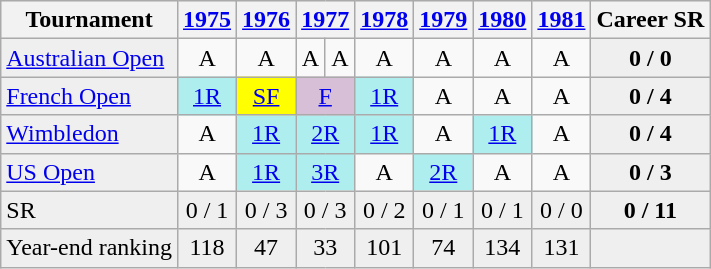<table class="wikitable">
<tr style="background:#efefef;">
<th>Tournament</th>
<th><a href='#'>1975</a></th>
<th><a href='#'>1976</a></th>
<th colspan="2"><a href='#'>1977</a></th>
<th><a href='#'>1978</a></th>
<th><a href='#'>1979</a></th>
<th><a href='#'>1980</a></th>
<th><a href='#'>1981</a></th>
<th>Career SR</th>
</tr>
<tr>
<td style="background:#EFEFEF;"><a href='#'>Australian Open</a></td>
<td style="text-align:center;">A</td>
<td style="text-align:center;">A</td>
<td style="text-align:center;">A</td>
<td style="text-align:center;">A</td>
<td style="text-align:center;">A</td>
<td style="text-align:center;">A</td>
<td style="text-align:center;">A</td>
<td style="text-align:center;">A</td>
<td style="text-align:center; background:#efefef;"><strong>0 / 0</strong></td>
</tr>
<tr>
<td style="background:#EFEFEF;"><a href='#'>French Open</a></td>
<td style="text-align:center; background:#afeeee;"><a href='#'>1R</a></td>
<td style="text-align:center; background:yellow;"><a href='#'>SF</a></td>
<td colspan="2"  style="text-align:center; background:thistle;"><a href='#'>F</a></td>
<td style="text-align:center; background:#afeeee;"><a href='#'>1R</a></td>
<td style="text-align:center;">A</td>
<td style="text-align:center;">A</td>
<td style="text-align:center;">A</td>
<td style="text-align:center; background:#efefef;"><strong>0 / 4</strong></td>
</tr>
<tr>
<td style="background:#EFEFEF;"><a href='#'>Wimbledon</a></td>
<td style="text-align:center;">A</td>
<td style="text-align:center; background:#afeeee;"><a href='#'>1R</a></td>
<td colspan="2"  style="text-align:center; background:#afeeee;"><a href='#'>2R</a></td>
<td style="text-align:center; background:#afeeee;"><a href='#'>1R</a></td>
<td style="text-align:center;">A</td>
<td style="text-align:center; background:#afeeee;"><a href='#'>1R</a></td>
<td style="text-align:center;">A</td>
<td style="text-align:center; background:#efefef;"><strong>0 / 4</strong></td>
</tr>
<tr>
<td style="background:#EFEFEF;"><a href='#'>US Open</a></td>
<td style="text-align:center;">A</td>
<td style="text-align:center; background:#afeeee;"><a href='#'>1R</a></td>
<td colspan="2"  style="text-align:center; background:#afeeee;"><a href='#'>3R</a></td>
<td style="text-align:center;">A</td>
<td style="text-align:center; background:#afeeee;"><a href='#'>2R</a></td>
<td style="text-align:center;">A</td>
<td style="text-align:center;">A</td>
<td style="text-align:center; background:#efefef;"><strong>0 / 3</strong></td>
</tr>
<tr>
<td style="background:#EFEFEF;">SR</td>
<td style="text-align:center; background:#efefef;">0 / 1</td>
<td style="text-align:center; background:#efefef;">0 / 3</td>
<td colspan="2"  style="text-align:center; background:#efefef;">0 / 3</td>
<td style="text-align:center; background:#efefef;">0 / 2</td>
<td style="text-align:center; background:#efefef;">0 / 1</td>
<td style="text-align:center; background:#efefef;">0 / 1</td>
<td style="text-align:center; background:#efefef;">0 / 0</td>
<td style="text-align:center; background:#efefef;"><strong>0 / 11</strong></td>
</tr>
<tr style="background:#efefef;">
<td align=left>Year-end ranking</td>
<td style="text-align:center;">118</td>
<td style="text-align:center;">47</td>
<td colspan="2" style="text-align:center;">33</td>
<td style="text-align:center;">101</td>
<td style="text-align:center;">74</td>
<td style="text-align:center;">134</td>
<td style="text-align:center;">131</td>
<td></td>
</tr>
</table>
